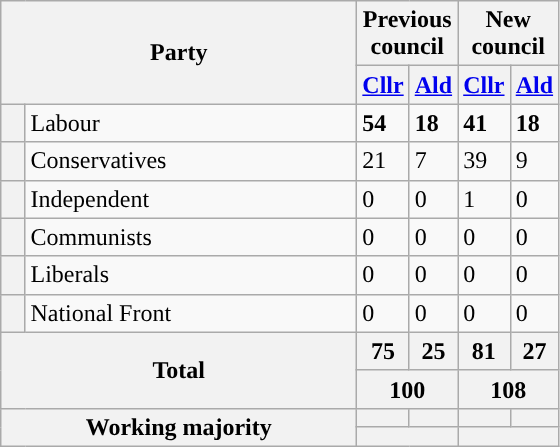<table class="wikitable">
<tr>
<th colspan="2" rowspan="2" style="width: 230px">Party</th>
<th valign=top colspan="2" style="width: 30px">Previous council</th>
<th valign=top colspan="2" style="width: 60px">New council</th>
</tr>
<tr>
<th><a href='#'>Cllr</a></th>
<th><a href='#'>Ald</a></th>
<th><a href='#'>Cllr</a></th>
<th><a href='#'>Ald</a></th>
</tr>
<tr>
<th style="background-color: "></th>
<td>Labour</td>
<td><strong>54</strong></td>
<td><strong>18</strong></td>
<td><strong>41</strong></td>
<td><strong>18</strong></td>
</tr>
<tr>
<th style="background-color: "></th>
<td>Conservatives</td>
<td>21</td>
<td>7</td>
<td>39</td>
<td>9</td>
</tr>
<tr>
<th style="background-color: "></th>
<td>Independent</td>
<td>0</td>
<td>0</td>
<td>1</td>
<td>0</td>
</tr>
<tr>
<th style="background-color: "></th>
<td>Communists</td>
<td>0</td>
<td>0</td>
<td>0</td>
<td>0</td>
</tr>
<tr>
<th style="background-color: "></th>
<td>Liberals</td>
<td>0</td>
<td>0</td>
<td>0</td>
<td>0</td>
</tr>
<tr>
<th style="background-color: "></th>
<td>National Front</td>
<td>0</td>
<td>0</td>
<td>0</td>
<td>0</td>
</tr>
<tr>
<th colspan="2" rowspan="2">Total</th>
<th style="text-align: center">75</th>
<th style="text-align: center">25</th>
<th style="text-align: center">81</th>
<th style="text-align: center">27</th>
</tr>
<tr>
<th colspan="2" style="text-align: center">100</th>
<th colspan="2" style="text-align: center">108</th>
</tr>
<tr>
<th colspan="2" rowspan="2">Working majority</th>
<th></th>
<th></th>
<th></th>
<th></th>
</tr>
<tr>
<th colspan="2"></th>
<th colspan="2"></th>
</tr>
</table>
